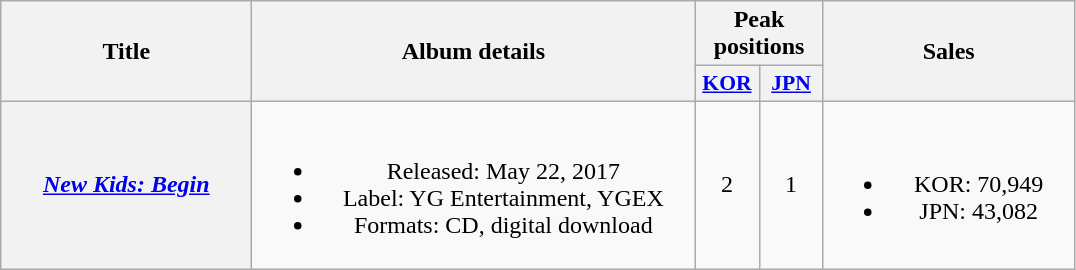<table class="wikitable plainrowheaders" style="text-align:center;">
<tr>
<th scope="col" rowspan="2" style="width:10em;">Title</th>
<th rowspan="2" style="width:18em;">Album details</th>
<th scope="col" colspan="2">Peak positions</th>
<th scope="col" rowspan="2" style="width:10em;">Sales</th>
</tr>
<tr>
<th scope="col" style="width:2.5em;font-size:90%;"><a href='#'>KOR</a><br></th>
<th scope="col" style="width:2.5em;font-size:90%;"><a href='#'>JPN</a><br></th>
</tr>
<tr>
<th scope="row"><em><a href='#'>New Kids: Begin</a></em></th>
<td><br><ul><li>Released: May 22, 2017</li><li>Label: YG Entertainment, YGEX</li><li>Formats: CD, digital download</li></ul></td>
<td>2</td>
<td>1</td>
<td><br><ul><li>KOR: 70,949</li><li>JPN: 43,082</li></ul></td>
</tr>
</table>
